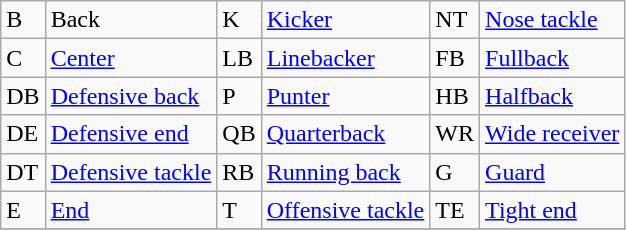<table class="wikitable">
<tr>
<td>B</td>
<td>Back</td>
<td>K</td>
<td><a href='#'>Kicker</a></td>
<td>NT</td>
<td><a href='#'>Nose tackle</a></td>
</tr>
<tr>
<td>C</td>
<td><a href='#'>Center</a></td>
<td>LB</td>
<td><a href='#'>Linebacker</a></td>
<td>FB</td>
<td><a href='#'>Fullback</a></td>
</tr>
<tr>
<td>DB</td>
<td><a href='#'>Defensive back</a></td>
<td>P</td>
<td><a href='#'>Punter</a></td>
<td>HB</td>
<td><a href='#'>Halfback</a></td>
</tr>
<tr>
<td>DE</td>
<td><a href='#'>Defensive end</a></td>
<td>QB</td>
<td><a href='#'>Quarterback</a></td>
<td>WR</td>
<td><a href='#'>Wide receiver</a></td>
</tr>
<tr>
<td>DT</td>
<td><a href='#'>Defensive tackle</a></td>
<td>RB</td>
<td><a href='#'>Running back</a></td>
<td>G</td>
<td><a href='#'>Guard</a></td>
</tr>
<tr>
<td>E</td>
<td><a href='#'>End</a></td>
<td>T</td>
<td><a href='#'>Offensive tackle</a></td>
<td>TE</td>
<td><a href='#'>Tight end</a></td>
</tr>
<tr>
</tr>
</table>
